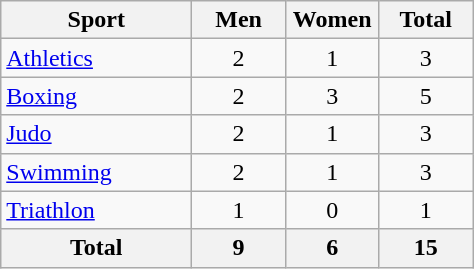<table class="wikitable sortable" style="text-align:center;">
<tr>
<th width=120>Sport</th>
<th width=55>Men</th>
<th width=55>Women</th>
<th width=55>Total</th>
</tr>
<tr>
<td align=left><a href='#'>Athletics</a></td>
<td>2</td>
<td>1</td>
<td>3</td>
</tr>
<tr>
<td align=left><a href='#'>Boxing</a></td>
<td>2</td>
<td>3</td>
<td>5</td>
</tr>
<tr>
<td align=left><a href='#'>Judo</a></td>
<td>2</td>
<td>1</td>
<td>3</td>
</tr>
<tr>
<td align=left><a href='#'>Swimming</a></td>
<td>2</td>
<td>1</td>
<td>3</td>
</tr>
<tr>
<td align=left><a href='#'>Triathlon</a></td>
<td>1</td>
<td>0</td>
<td>1</td>
</tr>
<tr>
<th>Total</th>
<th>9</th>
<th>6</th>
<th>15</th>
</tr>
</table>
